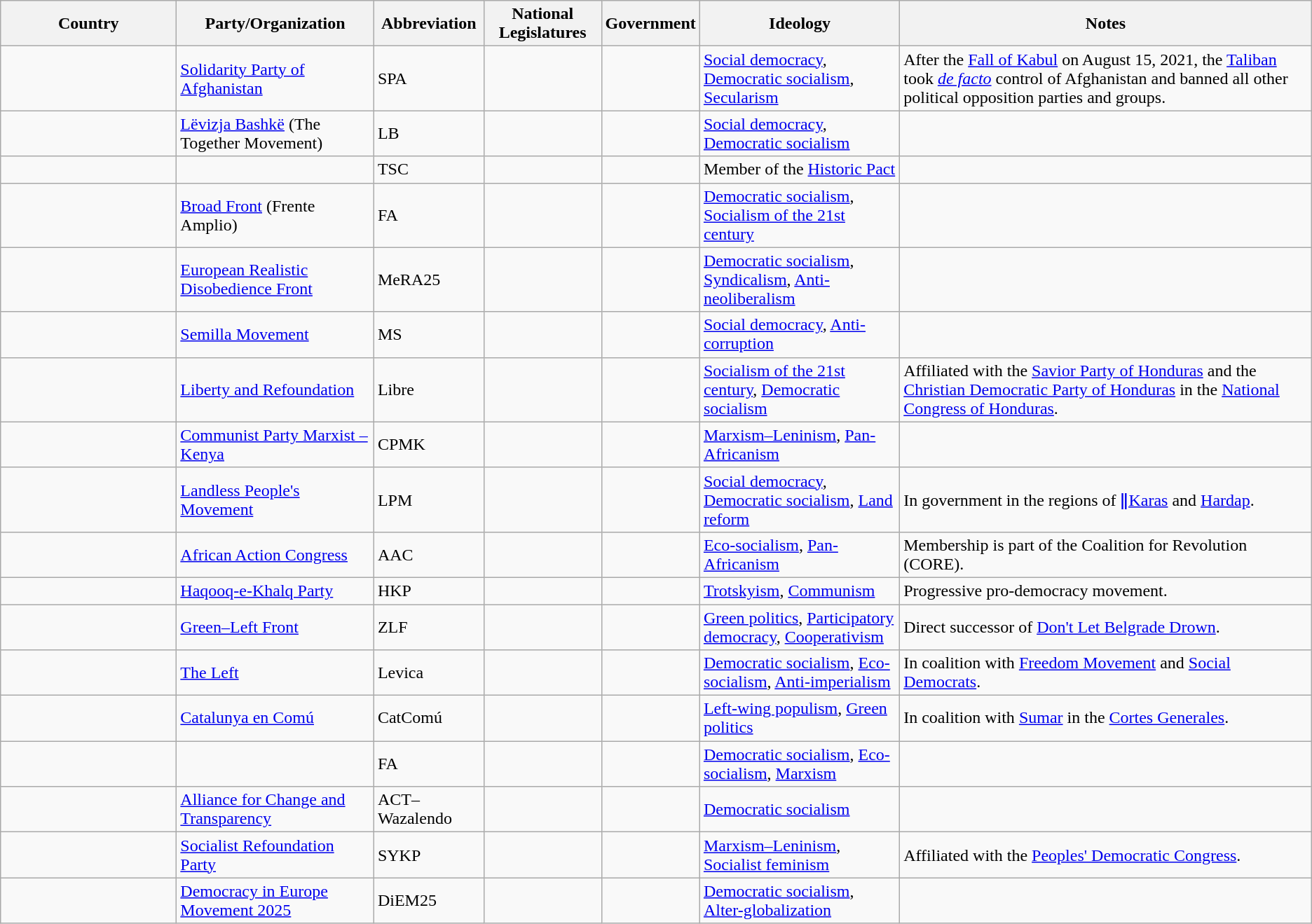<table class="wikitable">
<tr>
<th style="width:10em;">Country</th>
<th>Party/Organization</th>
<th>Abbreviation</th>
<th>National Legislatures</th>
<th>Government</th>
<th>Ideology</th>
<th>Notes</th>
</tr>
<tr>
<td></td>
<td><a href='#'>Solidarity Party of Afghanistan</a></td>
<td>SPA</td>
<td></td>
<td></td>
<td><a href='#'>Social democracy</a>, <a href='#'>Democratic socialism</a>, <a href='#'>Secularism</a></td>
<td>After the <a href='#'>Fall of Kabul</a> on August 15, 2021, the <a href='#'>Taliban</a> took <em><a href='#'>de facto</a></em> control of Afghanistan and banned all other political opposition parties and groups.</td>
</tr>
<tr>
<td></td>
<td><a href='#'>Lëvizja Bashkë</a> (The Together Movement)</td>
<td>LB</td>
<td></td>
<td></td>
<td><a href='#'>Social democracy</a>, <a href='#'>Democratic socialism</a></td>
<td></td>
</tr>
<tr>
<td></td>
<td></td>
<td>TSC</td>
<td></td>
<td></td>
<td>Member of the <a href='#'>Historic Pact</a></td>
<td></td>
</tr>
<tr>
<td></td>
<td><a href='#'>Broad Front</a> (Frente Amplio)</td>
<td>FA</td>
<td></td>
<td></td>
<td><a href='#'>Democratic socialism</a>, <a href='#'>Socialism of the 21st century</a></td>
<td></td>
</tr>
<tr>
<td></td>
<td><a href='#'>European Realistic Disobedience Front</a></td>
<td>MeRA25</td>
<td></td>
<td></td>
<td><a href='#'>Democratic socialism</a>, <a href='#'>Syndicalism</a>, <a href='#'>Anti-neoliberalism</a></td>
<td></td>
</tr>
<tr>
<td></td>
<td><a href='#'>Semilla Movement</a></td>
<td>MS</td>
<td></td>
<td></td>
<td><a href='#'>Social democracy</a>, <a href='#'>Anti-corruption</a></td>
<td></td>
</tr>
<tr>
<td></td>
<td><a href='#'>Liberty and Refoundation</a></td>
<td>Libre</td>
<td></td>
<td></td>
<td><a href='#'>Socialism of the 21st century</a>, <a href='#'>Democratic socialism</a></td>
<td>Affiliated with the <a href='#'>Savior Party of Honduras</a> and the <a href='#'>Christian Democratic Party of Honduras</a> in the <a href='#'>National Congress of Honduras</a>.</td>
</tr>
<tr>
<td></td>
<td><a href='#'>Communist Party Marxist – Kenya</a></td>
<td>CPMK</td>
<td></td>
<td></td>
<td><a href='#'>Marxism–Leninism</a>, <a href='#'>Pan-Africanism</a></td>
<td></td>
</tr>
<tr>
<td></td>
<td><a href='#'>Landless People's Movement</a></td>
<td>LPM</td>
<td></td>
<td></td>
<td><a href='#'>Social democracy</a>, <a href='#'>Democratic socialism</a>, <a href='#'>Land reform</a></td>
<td>In government in the regions of <a href='#'>ǁKaras</a> and <a href='#'>Hardap</a>.</td>
</tr>
<tr>
<td></td>
<td><a href='#'>African Action Congress</a></td>
<td>AAC</td>
<td></td>
<td></td>
<td><a href='#'>Eco-socialism</a>, <a href='#'>Pan-Africanism</a></td>
<td>Membership is part of the Coalition for Revolution (CORE).</td>
</tr>
<tr>
<td></td>
<td><a href='#'>Haqooq-e-Khalq Party</a></td>
<td>HKP</td>
<td></td>
<td></td>
<td><a href='#'>Trotskyism</a>, <a href='#'>Communism</a></td>
<td>Progressive pro-democracy movement.</td>
</tr>
<tr>
<td></td>
<td><a href='#'>Green–Left Front</a></td>
<td>ZLF</td>
<td></td>
<td></td>
<td><a href='#'>Green politics</a>, <a href='#'>Participatory democracy</a>, <a href='#'>Cooperativism</a></td>
<td>Direct successor of <a href='#'>Don't Let Belgrade Drown</a>.</td>
</tr>
<tr>
<td></td>
<td><a href='#'>The Left</a></td>
<td>Levica</td>
<td></td>
<td></td>
<td><a href='#'>Democratic socialism</a>, <a href='#'>Eco-socialism</a>, <a href='#'>Anti-imperialism</a></td>
<td>In coalition with <a href='#'>Freedom Movement</a> and <a href='#'>Social Democrats</a>.</td>
</tr>
<tr>
<td></td>
<td><a href='#'>Catalunya en Comú</a></td>
<td>CatComú</td>
<td></td>
<td></td>
<td><a href='#'>Left-wing populism</a>, <a href='#'>Green politics</a></td>
<td>In coalition with <a href='#'>Sumar</a> in the <a href='#'>Cortes Generales</a>.</td>
</tr>
<tr>
<td></td>
<td></td>
<td>FA</td>
<td></td>
<td></td>
<td><a href='#'>Democratic socialism</a>, <a href='#'>Eco-socialism</a>, <a href='#'>Marxism</a></td>
<td></td>
</tr>
<tr>
<td></td>
<td><a href='#'>Alliance for Change and Transparency</a></td>
<td>ACT–Wazalendo</td>
<td></td>
<td></td>
<td><a href='#'>Democratic socialism</a></td>
<td></td>
</tr>
<tr>
<td></td>
<td><a href='#'>Socialist Refoundation Party</a></td>
<td>SYKP</td>
<td></td>
<td></td>
<td><a href='#'>Marxism–Leninism</a>, <a href='#'>Socialist feminism</a></td>
<td>Affiliated with the <a href='#'>Peoples' Democratic Congress</a>.</td>
</tr>
<tr>
<td></td>
<td><a href='#'>Democracy in Europe Movement 2025</a></td>
<td>DiEM25</td>
<td></td>
<td></td>
<td><a href='#'>Democratic socialism</a>, <a href='#'>Alter-globalization</a></td>
<td></td>
</tr>
</table>
